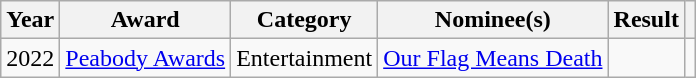<table class="wikitable plainrowheaders sortable">
<tr>
<th scope="col">Year</th>
<th scope="col">Award</th>
<th scope="col">Category</th>
<th scope="col">Nominee(s)</th>
<th scope="col">Result</th>
<th scope="col" class="unsortable"></th>
</tr>
<tr>
<td>2022</td>
<td><a href='#'>Peabody Awards</a></td>
<td>Entertainment</td>
<td><a href='#'>Our Flag Means Death</a></td>
<td></td>
<td></td>
</tr>
</table>
